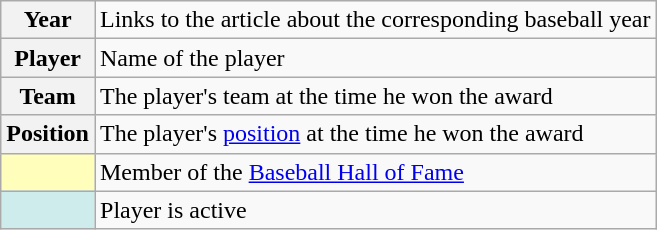<table class="wikitable">
<tr>
<th scope="row">Year</th>
<td>Links to the article about the corresponding baseball year</td>
</tr>
<tr>
<th scope="row">Player</th>
<td>Name of the player</td>
</tr>
<tr>
<th scope="row">Team</th>
<td>The player's team at the time he won the award</td>
</tr>
<tr>
<th scope="row">Position</th>
<td>The player's <a href='#'>position</a> at the time he won the award</td>
</tr>
<tr>
<th scope="row" style="background:#ffb;"></th>
<td>Member of the <a href='#'>Baseball Hall of Fame</a></td>
</tr>
<tr>
<th scope="row" style="background:#cfecec;"></th>
<td>Player is active</td>
</tr>
</table>
